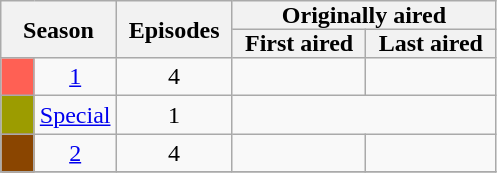<table class="wikitable" style="text-align: center">
<tr>
<th style="padding: 0px 8px" colspan="2" rowspan="2">Season</th>
<th style="padding: 0px 8px" rowspan="2">Episodes</th>
<th style="padding: 0px 8px" colspan="2">Originally aired</th>
</tr>
<tr>
<th style="padding: 0px 8px">First aired</th>
<th style="padding: 0px 8px">Last aired</th>
</tr>
<tr>
<td style="width: 15px" bgcolor="FF6054"></td>
<td><a href='#'>1</a></td>
<td>4</td>
<td></td>
<td style="padding: 0px 8px"></td>
</tr>
<tr>
<td style="width: 15px" bgcolor="9C9C00"></td>
<td><a href='#'>Special</a></td>
<td>1</td>
<td colspan="2"></td>
</tr>
<tr>
<td style="width: 15px" bgcolor="8A4500"></td>
<td><a href='#'>2</a></td>
<td>4</td>
<td style="padding: 0px 8px"></td>
<td style="padding: 0px 8px"></td>
</tr>
<tr>
</tr>
</table>
